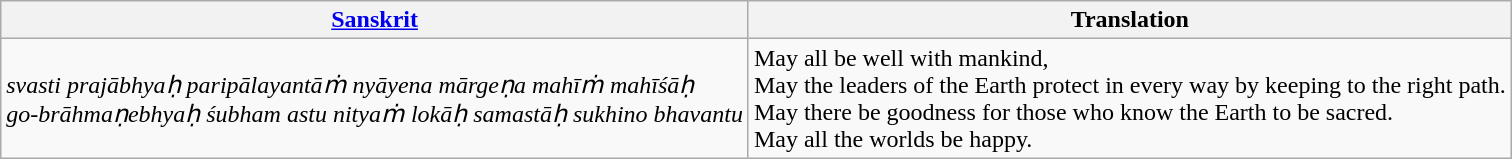<table class="wikitable">
<tr>
<th><a href='#'>Sanskrit</a></th>
<th>Translation</th>
</tr>
<tr>
<td><em>svasti prajābhyaḥ paripālayantāṁ nyāyena mārgeṇa mahīṁ mahīśāḥ<br>go-brāhmaṇebhyaḥ śubham astu nityaṁ lokāḥ samastāḥ sukhino bhavantu</em></td>
<td>May all be well with mankind,<br>May the leaders of the Earth protect in every way by keeping to the right path.<br>May there be goodness for those who know the Earth to be sacred. <br>May all the worlds be happy.</td>
</tr>
</table>
